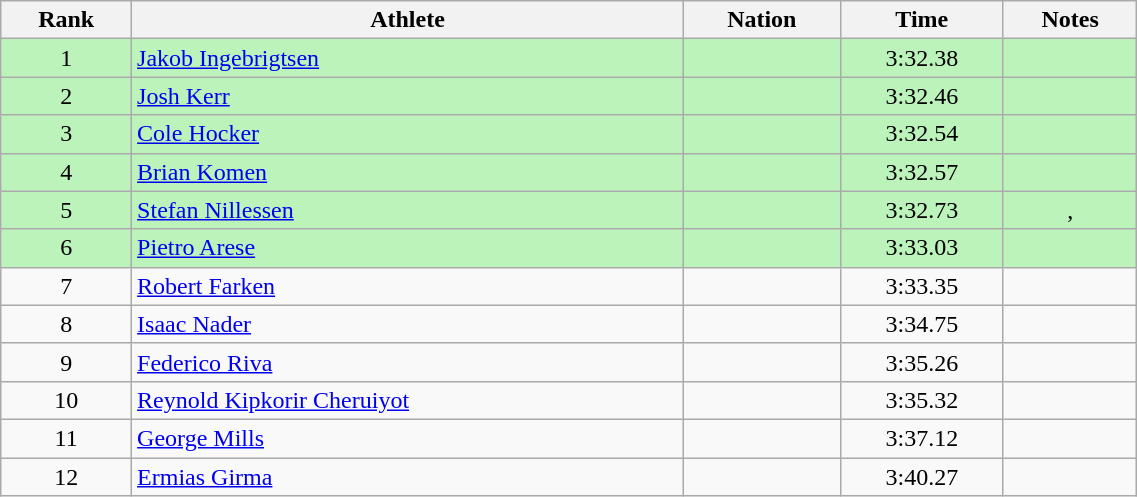<table class="wikitable sortable" style="text-align:center;width: 60%;">
<tr>
<th>Rank</th>
<th>Athlete</th>
<th>Nation</th>
<th>Time</th>
<th>Notes</th>
</tr>
<tr bgcolor="#bbf3bb">
<td>1</td>
<td align="left"><a href='#'>Jakob Ingebrigtsen</a></td>
<td align="left"></td>
<td>3:32.38</td>
<td></td>
</tr>
<tr bgcolor="#bbf3bb">
<td>2</td>
<td align="left"><a href='#'>Josh Kerr</a></td>
<td align="left"></td>
<td>3:32.46</td>
<td></td>
</tr>
<tr bgcolor="#bbf3bb">
<td>3</td>
<td align="left"><a href='#'>Cole Hocker</a></td>
<td align="left"></td>
<td>3:32.54</td>
<td></td>
</tr>
<tr bgcolor="#bbf3bb">
<td>4</td>
<td align="left"><a href='#'>Brian Komen</a></td>
<td align="left"></td>
<td>3:32.57</td>
<td></td>
</tr>
<tr bgcolor="#bbf3bb">
<td>5</td>
<td align="left"><a href='#'>Stefan Nillessen</a></td>
<td align="left"></td>
<td>3:32.73</td>
<td>, </td>
</tr>
<tr bgcolor="#bbf3bb">
<td>6</td>
<td align="left"><a href='#'>Pietro Arese</a></td>
<td align="left"></td>
<td>3:33.03</td>
<td></td>
</tr>
<tr>
<td>7</td>
<td align="left"><a href='#'>Robert Farken</a></td>
<td align="left"></td>
<td>3:33.35</td>
<td></td>
</tr>
<tr>
<td>8</td>
<td align="left"><a href='#'>Isaac Nader</a></td>
<td align="left"></td>
<td>3:34.75</td>
<td></td>
</tr>
<tr>
<td>9</td>
<td align="left"><a href='#'>Federico Riva</a></td>
<td align="left"></td>
<td>3:35.26</td>
<td></td>
</tr>
<tr>
<td>10</td>
<td align="left"><a href='#'>Reynold Kipkorir Cheruiyot</a></td>
<td align="left"></td>
<td>3:35.32</td>
<td></td>
</tr>
<tr>
<td>11</td>
<td align="left"><a href='#'>George Mills</a></td>
<td align="left"></td>
<td>3:37.12</td>
<td></td>
</tr>
<tr>
<td>12</td>
<td align="left"><a href='#'>Ermias Girma</a></td>
<td align="left"></td>
<td>3:40.27</td>
<td></td>
</tr>
</table>
